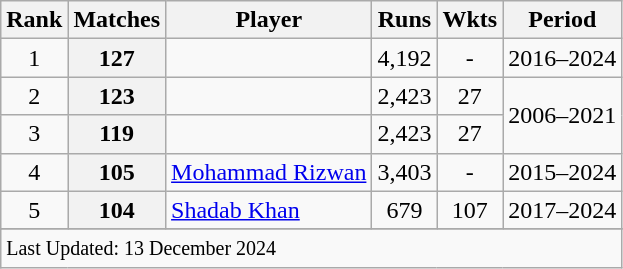<table class="wikitable plainrowheaders sortable">
<tr>
<th scope=col>Rank</th>
<th scope=col>Matches</th>
<th scope=col>Player</th>
<th scope=col>Runs</th>
<th scope=col>Wkts</th>
<th scope=col>Period</th>
</tr>
<tr>
<td align=center>1</td>
<th scope=row style=text-align:center;>127</th>
<td></td>
<td align=center>4,192</td>
<td align=center>-</td>
<td>2016–2024</td>
</tr>
<tr>
<td align=center>2</td>
<th scope=row style=text-align:center;>123</th>
<td></td>
<td align=center>2,423</td>
<td align=center>27</td>
<td rowspan=2>2006–2021</td>
</tr>
<tr>
<td align=center>3</td>
<th scope=row style=text-align:center;>119</th>
<td></td>
<td align=center>2,423</td>
<td align=center>27</td>
</tr>
<tr>
<td align=center>4</td>
<th scope=row style=text-align:center;>105</th>
<td><a href='#'>Mohammad Rizwan</a></td>
<td align=center>3,403</td>
<td align=center>-</td>
<td>2015–2024</td>
</tr>
<tr>
<td align=center>5</td>
<th scope=row style=text-align:center;>104</th>
<td><a href='#'>Shadab Khan</a></td>
<td align=center>679</td>
<td align=center>107</td>
<td>2017–2024</td>
</tr>
<tr>
</tr>
<tr class=sortbottom>
<td colspan=8><small>Last Updated: 13 December 2024</small></td>
</tr>
</table>
